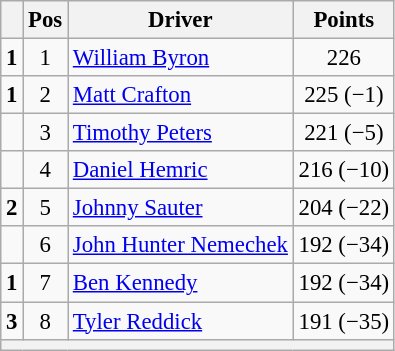<table class="wikitable" style="font-size: 95%;">
<tr>
<th></th>
<th>Pos</th>
<th>Driver</th>
<th>Points</th>
</tr>
<tr>
<td align="left"> <strong>1</strong></td>
<td style="text-align:center;">1</td>
<td><a href='#'>William Byron</a></td>
<td style="text-align:center;">226</td>
</tr>
<tr>
<td align="left"> <strong>1</strong></td>
<td style="text-align:center;">2</td>
<td><a href='#'>Matt Crafton</a></td>
<td style="text-align:center;">225 (−1)</td>
</tr>
<tr>
<td align="left"></td>
<td style="text-align:center;">3</td>
<td><a href='#'>Timothy Peters</a></td>
<td style="text-align:center;">221 (−5)</td>
</tr>
<tr>
<td align="left"></td>
<td style="text-align:center;">4</td>
<td><a href='#'>Daniel Hemric</a></td>
<td style="text-align:center;">216 (−10)</td>
</tr>
<tr>
<td align="left"> <strong>2</strong></td>
<td style="text-align:center;">5</td>
<td><a href='#'>Johnny Sauter</a></td>
<td style="text-align:center;">204 (−22)</td>
</tr>
<tr>
<td align="left"></td>
<td style="text-align:center;">6</td>
<td><a href='#'>John Hunter Nemechek</a></td>
<td style="text-align:center;">192 (−34)</td>
</tr>
<tr>
<td align="left"> <strong>1</strong></td>
<td style="text-align:center;">7</td>
<td><a href='#'>Ben Kennedy</a></td>
<td style="text-align:center;">192 (−34)</td>
</tr>
<tr>
<td align="left"> <strong>3</strong></td>
<td style="text-align:center;">8</td>
<td><a href='#'>Tyler Reddick</a></td>
<td style="text-align:center;">191 (−35)</td>
</tr>
<tr class="sortbottom">
<th colspan="9"></th>
</tr>
</table>
